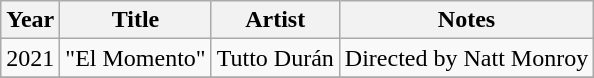<table class="wikitable">
<tr>
<th>Year</th>
<th>Title</th>
<th>Artist</th>
<th>Notes</th>
</tr>
<tr>
<td>2021</td>
<td>"El Momento"</td>
<td>Tutto Durán</td>
<td>Directed by Natt Monroy</td>
</tr>
<tr>
</tr>
</table>
